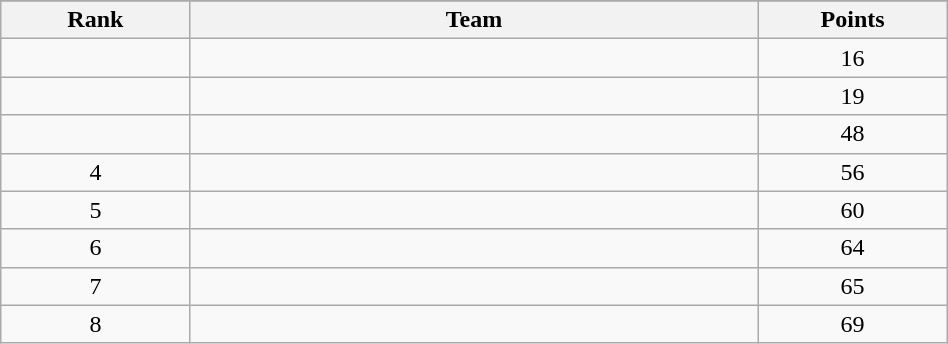<table class="wikitable" width=50%>
<tr>
</tr>
<tr>
<th width=10%>Rank</th>
<th width=30%>Team</th>
<th width=10%>Points</th>
</tr>
<tr align="center">
<td></td>
<td align="left"></td>
<td>16</td>
</tr>
<tr align="center">
<td></td>
<td align="left"></td>
<td>19</td>
</tr>
<tr align="center">
<td></td>
<td align="left"></td>
<td>48</td>
</tr>
<tr align="center">
<td>4</td>
<td align="left"></td>
<td>56</td>
</tr>
<tr align="center">
<td>5</td>
<td align="left"></td>
<td>60</td>
</tr>
<tr align="center">
<td>6</td>
<td align="left"></td>
<td>64</td>
</tr>
<tr align="center">
<td>7</td>
<td align="left"></td>
<td>65</td>
</tr>
<tr align="center">
<td>8</td>
<td align="left"></td>
<td>69</td>
</tr>
</table>
